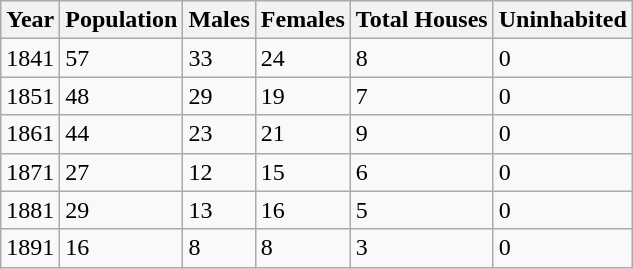<table class="wikitable">
<tr>
<th>Year</th>
<th>Population</th>
<th>Males</th>
<th>Females</th>
<th>Total Houses</th>
<th>Uninhabited</th>
</tr>
<tr>
<td>1841</td>
<td>57</td>
<td>33</td>
<td>24</td>
<td>8</td>
<td>0</td>
</tr>
<tr>
<td>1851</td>
<td>48</td>
<td>29</td>
<td>19</td>
<td>7</td>
<td>0</td>
</tr>
<tr>
<td>1861</td>
<td>44</td>
<td>23</td>
<td>21</td>
<td>9</td>
<td>0</td>
</tr>
<tr>
<td>1871</td>
<td>27</td>
<td>12</td>
<td>15</td>
<td>6</td>
<td>0</td>
</tr>
<tr>
<td>1881</td>
<td>29</td>
<td>13</td>
<td>16</td>
<td>5</td>
<td>0</td>
</tr>
<tr>
<td>1891</td>
<td>16</td>
<td>8</td>
<td>8</td>
<td>3</td>
<td>0</td>
</tr>
</table>
